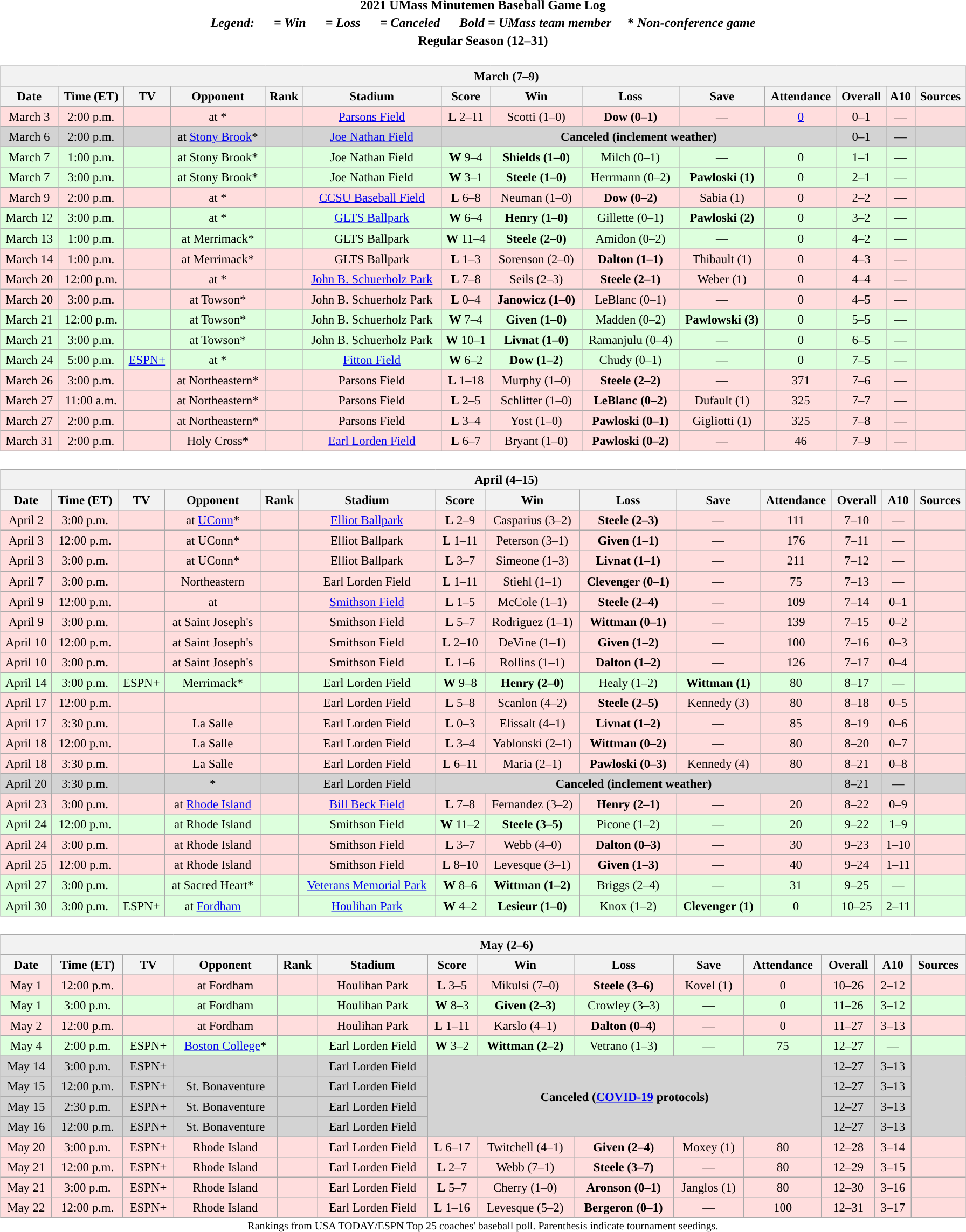<table class="toccolours" width=95% style="clear:both; margin:1.5em auto; text-align:center;">
<tr>
<th colspan=2>2021 UMass Minutemen Baseball Game Log</th>
</tr>
<tr>
<th colspan=2><em>Legend:       = Win       = Loss       = Canceled      Bold = UMass team member</em>     * <em>Non-conference game</em></th>
</tr>
<tr>
<th colspan=2>Regular Season (12–31)</th>
</tr>
<tr valign="top">
<td><br><table class="wikitable collapsible collapsed" style="margin:auto; width:100%; text-align:center; font-size:95%">
<tr>
<th colspan=14 style="padding-left:4em;">March (7–9)</th>
</tr>
<tr>
<th bgcolor="#DDDDFF">Date</th>
<th bgcolor="#DDDDFF">Time (ET)</th>
<th bgcolor="#DDDDFF">TV</th>
<th bgcolor="#DDDDFF">Opponent</th>
<th bgcolor="#DDDDFF">Rank</th>
<th bgcolor="#DDDDFF">Stadium</th>
<th bgcolor="#DDDDFF">Score</th>
<th bgcolor="#DDDDFF">Win</th>
<th bgcolor="#DDDDFF">Loss</th>
<th bgcolor="#DDDDFF">Save</th>
<th bgcolor="#DDDDFF">Attendance</th>
<th bgcolor="#DDDDFF">Overall</th>
<th bgcolor="#DDDDFF">A10</th>
<th bgcolor="#DDDDFF">Sources</th>
</tr>
<tr bgcolor="ffdddd">
<td>March 3</td>
<td>2:00 p.m.</td>
<td></td>
<td>at *</td>
<td></td>
<td><a href='#'>Parsons Field</a><br></td>
<td><strong>L</strong> 2–11</td>
<td>Scotti (1–0)</td>
<td><strong>Dow (0–1)</strong></td>
<td>—</td>
<td><a href='#'>0</a></td>
<td>0–1</td>
<td>—</td>
<td><br></td>
</tr>
<tr bgcolor="d3d3d3">
<td>March 6</td>
<td>2:00 p.m.</td>
<td></td>
<td>at <a href='#'>Stony Brook</a>*</td>
<td></td>
<td><a href='#'>Joe Nathan Field</a><br></td>
<td colspan="5"><strong>Canceled (inclement weather)</strong></td>
<td>0–1</td>
<td>—</td>
<td></td>
</tr>
<tr bgcolor="ddffdd">
<td>March 7</td>
<td>1:00 p.m.</td>
<td></td>
<td>at Stony Brook*</td>
<td></td>
<td>Joe Nathan Field</td>
<td><strong>W</strong> 9–4 </td>
<td><strong>Shields (1–0)</strong></td>
<td>Milch (0–1)</td>
<td>—</td>
<td>0</td>
<td>1–1</td>
<td>—</td>
<td><br></td>
</tr>
<tr bgcolor="ddffdd">
<td>March 7</td>
<td>3:00 p.m.</td>
<td></td>
<td>at Stony Brook*</td>
<td></td>
<td>Joe Nathan Field</td>
<td><strong>W</strong> 3–1 </td>
<td><strong>Steele (1–0)</strong></td>
<td>Herrmann (0–2)</td>
<td><strong>Pawloski (1)</strong></td>
<td>0</td>
<td>2–1</td>
<td>—</td>
<td><br></td>
</tr>
<tr bgcolor="ffdddd">
<td>March 9</td>
<td>2:00 p.m.</td>
<td></td>
<td>at *</td>
<td></td>
<td><a href='#'>CCSU Baseball Field</a><br></td>
<td><strong>L</strong> 6–8</td>
<td>Neuman (1–0)</td>
<td><strong>Dow (0–2)</strong></td>
<td>Sabia (1)</td>
<td>0</td>
<td>2–2</td>
<td>—</td>
<td><br></td>
</tr>
<tr bgcolor="ddffdd">
<td>March 12</td>
<td>3:00 p.m.</td>
<td></td>
<td>at *</td>
<td></td>
<td><a href='#'>GLTS Ballpark</a><br></td>
<td><strong>W</strong> 6–4</td>
<td><strong>Henry (1–0)</strong></td>
<td>Gillette (0–1)</td>
<td><strong>Pawloski (2)</strong></td>
<td>0</td>
<td>3–2</td>
<td>—</td>
<td><br></td>
</tr>
<tr bgcolor="ddffdd">
<td>March 13</td>
<td>1:00 p.m.</td>
<td></td>
<td>at Merrimack*</td>
<td></td>
<td>GLTS Ballpark</td>
<td><strong>W</strong> 11–4</td>
<td><strong>Steele (2–0)</strong></td>
<td>Amidon (0–2)</td>
<td>—</td>
<td>0</td>
<td>4–2</td>
<td>—</td>
<td><br></td>
</tr>
<tr bgcolor="ffdddd">
<td>March 14</td>
<td>1:00 p.m.</td>
<td></td>
<td>at Merrimack*</td>
<td></td>
<td>GLTS Ballpark</td>
<td><strong>L</strong> 1–3</td>
<td>Sorenson (2–0)</td>
<td><strong>Dalton (1–1)</strong></td>
<td>Thibault (1)</td>
<td>0</td>
<td>4–3</td>
<td>—</td>
<td><br></td>
</tr>
<tr bgcolor="ffdddd">
<td>March 20</td>
<td>12:00 p.m.</td>
<td></td>
<td>at *</td>
<td></td>
<td><a href='#'>John B. Schuerholz Park</a><br></td>
<td><strong>L</strong> 7–8</td>
<td>Seils (2–3)</td>
<td><strong>Steele (2–1)</strong></td>
<td>Weber (1)</td>
<td>0</td>
<td>4–4</td>
<td>—</td>
<td><br></td>
</tr>
<tr bgcolor="ffdddd">
<td>March 20</td>
<td>3:00 p.m.</td>
<td></td>
<td>at Towson*</td>
<td></td>
<td>John B. Schuerholz Park</td>
<td><strong>L</strong> 0–4</td>
<td><strong>Janowicz (1–0)</strong></td>
<td>LeBlanc (0–1)</td>
<td>—</td>
<td>0</td>
<td>4–5</td>
<td>—</td>
<td><br></td>
</tr>
<tr bgcolor="ddffdd">
<td>March 21</td>
<td>12:00 p.m.</td>
<td></td>
<td>at Towson*</td>
<td></td>
<td>John B. Schuerholz Park</td>
<td><strong>W</strong> 7–4</td>
<td><strong>Given (1–0)</strong></td>
<td>Madden (0–2)</td>
<td><strong>Pawlowski (3)</strong></td>
<td>0</td>
<td>5–5</td>
<td>—</td>
<td><br></td>
</tr>
<tr bgcolor="ddffdd">
<td>March 21</td>
<td>3:00 p.m.</td>
<td></td>
<td>at Towson*</td>
<td></td>
<td>John B. Schuerholz Park</td>
<td><strong>W</strong> 10–1</td>
<td><strong>Livnat (1–0)</strong></td>
<td>Ramanjulu (0–4)</td>
<td>—</td>
<td>0</td>
<td>6–5</td>
<td>—</td>
<td><br></td>
</tr>
<tr bgcolor="ddffdd">
<td>March 24</td>
<td>5:00 p.m.</td>
<td><a href='#'>ESPN+</a></td>
<td>at *</td>
<td></td>
<td><a href='#'>Fitton Field</a><br></td>
<td><strong>W</strong> 6–2</td>
<td><strong>Dow (1–2)</strong></td>
<td>Chudy (0–1)</td>
<td>—</td>
<td>0</td>
<td>7–5</td>
<td>—</td>
<td><br></td>
</tr>
<tr bgcolor="ffdddd">
<td>March 26</td>
<td>3:00 p.m.</td>
<td></td>
<td>at Northeastern*</td>
<td></td>
<td>Parsons Field</td>
<td><strong>L</strong> 1–18</td>
<td>Murphy (1–0)</td>
<td><strong>Steele (2–2)</strong></td>
<td>—</td>
<td>371</td>
<td>7–6</td>
<td>—</td>
<td><br></td>
</tr>
<tr bgcolor="ffdddd">
<td>March 27</td>
<td>11:00 a.m.</td>
<td></td>
<td>at Northeastern*</td>
<td></td>
<td>Parsons Field</td>
<td><strong>L</strong> 2–5 </td>
<td>Schlitter (1–0)</td>
<td><strong>LeBlanc (0–2)</strong></td>
<td>Dufault (1)</td>
<td>325</td>
<td>7–7</td>
<td>—</td>
<td><br></td>
</tr>
<tr bgcolor="ffdddd">
<td>March 27</td>
<td>2:00 p.m.</td>
<td></td>
<td>at Northeastern*</td>
<td></td>
<td>Parsons Field</td>
<td><strong>L</strong> 3–4</td>
<td>Yost (1–0)</td>
<td><strong>Pawloski (0–1)</strong></td>
<td>Gigliotti (1)</td>
<td>325</td>
<td>7–8</td>
<td>—</td>
<td><br></td>
</tr>
<tr bgcolor="ffdddd">
<td>March 31</td>
<td>2:00 p.m.</td>
<td></td>
<td>Holy Cross*</td>
<td></td>
<td><a href='#'>Earl Lorden Field</a><br></td>
<td><strong>L</strong> 6–7</td>
<td>Bryant (1–0)</td>
<td><strong>Pawloski (0–2)</strong></td>
<td>—</td>
<td>46</td>
<td>7–9</td>
<td>—</td>
<td><br></td>
</tr>
</table>
</td>
</tr>
<tr>
<td><br><table class="wikitable collapsible collapsed" style="margin:auto; width:100%; text-align:center; font-size:95%">
<tr>
<th colspan=14 style="padding-left:4em;">April (4–15)</th>
</tr>
<tr>
<th bgcolor="#DDDDFF">Date</th>
<th bgcolor="#DDDDFF">Time (ET)</th>
<th bgcolor="#DDDDFF">TV</th>
<th bgcolor="#DDDDFF">Opponent</th>
<th bgcolor="#DDDDFF">Rank</th>
<th bgcolor="#DDDDFF">Stadium</th>
<th bgcolor="#DDDDFF">Score</th>
<th bgcolor="#DDDDFF">Win</th>
<th bgcolor="#DDDDFF">Loss</th>
<th bgcolor="#DDDDFF">Save</th>
<th bgcolor="#DDDDFF">Attendance</th>
<th bgcolor="#DDDDFF">Overall</th>
<th bgcolor="#DDDDFF">A10</th>
<th bgcolor="#DDDDFF">Sources</th>
</tr>
<tr bgcolor="ffdddd">
<td>April 2</td>
<td>3:00 p.m.</td>
<td></td>
<td>at <a href='#'>UConn</a>*<br></td>
<td></td>
<td><a href='#'>Elliot Ballpark</a><br></td>
<td><strong>L</strong> 2–9</td>
<td>Casparius (3–2)</td>
<td><strong>Steele (2–3)</strong></td>
<td>—</td>
<td>111</td>
<td>7–10</td>
<td>—</td>
<td><br></td>
</tr>
<tr bgcolor="ffdddd">
<td>April 3</td>
<td>12:00 p.m.</td>
<td></td>
<td>at UConn*<br></td>
<td></td>
<td>Elliot Ballpark</td>
<td><strong>L</strong> 1–11</td>
<td>Peterson (3–1)</td>
<td><strong>Given (1–1)</strong></td>
<td>—</td>
<td>176</td>
<td>7–11</td>
<td>—</td>
<td><br></td>
</tr>
<tr bgcolor="ffdddd">
<td>April 3</td>
<td>3:00 p.m.</td>
<td></td>
<td>at UConn*<br></td>
<td></td>
<td>Elliot Ballpark</td>
<td><strong>L</strong> 3–7</td>
<td>Simeone (1–3)</td>
<td><strong>Livnat (1–1)</strong></td>
<td>—</td>
<td>211</td>
<td>7–12</td>
<td>—</td>
<td><br></td>
</tr>
<tr bgcolor="ffdddd">
<td>April 7</td>
<td>3:00 p.m.</td>
<td></td>
<td>Northeastern</td>
<td></td>
<td>Earl Lorden Field</td>
<td><strong>L</strong> 1–11</td>
<td>Stiehl (1–1)</td>
<td><strong>Clevenger (0–1)</strong></td>
<td>—</td>
<td>75</td>
<td>7–13</td>
<td>—</td>
<td><br></td>
</tr>
<tr bgcolor="ffdddd">
<td>April 9</td>
<td>12:00 p.m.</td>
<td></td>
<td>at </td>
<td></td>
<td><a href='#'>Smithson Field</a><br></td>
<td><strong>L</strong> 1–5</td>
<td>McCole (1–1)</td>
<td><strong>Steele (2–4)</strong></td>
<td>—</td>
<td>109</td>
<td>7–14</td>
<td>0–1</td>
<td><br></td>
</tr>
<tr bgcolor="ffdddd">
<td>April 9</td>
<td>3:00 p.m.</td>
<td></td>
<td>at Saint Joseph's</td>
<td></td>
<td>Smithson Field</td>
<td><strong>L</strong> 5–7 </td>
<td>Rodriguez (1–1)</td>
<td><strong>Wittman (0–1)</strong></td>
<td>—</td>
<td>139</td>
<td>7–15</td>
<td>0–2</td>
<td><br></td>
</tr>
<tr bgcolor="ffdddd">
<td>April 10</td>
<td>12:00 p.m.</td>
<td></td>
<td>at Saint Joseph's</td>
<td></td>
<td>Smithson Field</td>
<td><strong>L</strong> 2–10 </td>
<td>DeVine (1–1)</td>
<td><strong>Given (1–2)</strong></td>
<td>—</td>
<td>100</td>
<td>7–16</td>
<td>0–3</td>
<td><br></td>
</tr>
<tr bgcolor="ffdddd">
<td>April 10</td>
<td>3:00 p.m.</td>
<td></td>
<td>at Saint Joseph's</td>
<td></td>
<td>Smithson Field</td>
<td><strong>L</strong> 1–6</td>
<td>Rollins (1–1)</td>
<td><strong>Dalton (1–2)</strong></td>
<td>—</td>
<td>126</td>
<td>7–17</td>
<td>0–4</td>
<td><br></td>
</tr>
<tr bgcolor="ddffdd">
<td>April 14</td>
<td>3:00 p.m.</td>
<td>ESPN+</td>
<td>Merrimack*</td>
<td></td>
<td>Earl Lorden Field</td>
<td><strong>W</strong> 9–8</td>
<td><strong>Henry (2–0)</strong></td>
<td>Healy (1–2)</td>
<td><strong>Wittman (1)</strong></td>
<td>80</td>
<td>8–17</td>
<td>—</td>
<td><br></td>
</tr>
<tr bgcolor="ffdddd">
<td>April 17</td>
<td>12:00 p.m.</td>
<td></td>
<td></td>
<td></td>
<td>Earl Lorden Field</td>
<td><strong>L</strong> 5–8</td>
<td>Scanlon (4–2)</td>
<td><strong>Steele (2–5)</strong></td>
<td>Kennedy (3)</td>
<td>80</td>
<td>8–18</td>
<td>0–5</td>
<td><br></td>
</tr>
<tr bgcolor="ffdddd">
<td>April 17</td>
<td>3:30 p.m.</td>
<td></td>
<td>La Salle</td>
<td></td>
<td>Earl Lorden Field</td>
<td><strong>L</strong> 0–3 </td>
<td>Elissalt (4–1)</td>
<td><strong>Livnat (1–2)</strong></td>
<td>—</td>
<td>85</td>
<td>8–19</td>
<td>0–6</td>
<td><br></td>
</tr>
<tr bgcolor="ffdddd">
<td>April 18</td>
<td>12:00 p.m.</td>
<td></td>
<td>La Salle</td>
<td></td>
<td>Earl Lorden Field</td>
<td><strong>L</strong> 3–4 </td>
<td>Yablonski (2–1)</td>
<td><strong>Wittman (0–2)</strong></td>
<td>—</td>
<td>80</td>
<td>8–20</td>
<td>0–7</td>
<td><br></td>
</tr>
<tr bgcolor="ffdddd">
<td>April 18</td>
<td>3:30 p.m.</td>
<td></td>
<td>La Salle</td>
<td></td>
<td>Earl Lorden Field</td>
<td><strong>L</strong> 6–11</td>
<td>Maria (2–1)</td>
<td><strong>Pawloski (0–3)</strong></td>
<td>Kennedy (4)</td>
<td>80</td>
<td>8–21</td>
<td>0–8</td>
<td><br></td>
</tr>
<tr bgcolor="d3d3d3">
<td>April 20</td>
<td>3:30 p.m.</td>
<td></td>
<td>*</td>
<td></td>
<td>Earl Lorden Field</td>
<td colspan="5"><strong>Canceled (inclement weather)</strong></td>
<td>8–21</td>
<td>—</td>
<td></td>
</tr>
<tr bgcolor="ffdddd">
<td>April 23</td>
<td>3:00 p.m.</td>
<td></td>
<td>at <a href='#'>Rhode Island</a></td>
<td></td>
<td><a href='#'>Bill Beck Field</a><br></td>
<td><strong>L</strong> 7–8 </td>
<td>Fernandez (3–2)</td>
<td><strong>Henry (2–1)</strong></td>
<td>—</td>
<td>20</td>
<td>8–22</td>
<td>0–9</td>
<td><br></td>
</tr>
<tr bgcolor="ddffdd">
<td>April 24</td>
<td>12:00 p.m.</td>
<td></td>
<td>at Rhode Island</td>
<td></td>
<td>Smithson Field</td>
<td><strong>W</strong> 11–2 </td>
<td><strong>Steele (3–5)</strong></td>
<td>Picone (1–2)</td>
<td>—</td>
<td>20</td>
<td>9–22</td>
<td>1–9</td>
<td><br></td>
</tr>
<tr bgcolor="ffdddd">
<td>April 24</td>
<td>3:00 p.m.</td>
<td></td>
<td>at Rhode Island</td>
<td></td>
<td>Smithson Field</td>
<td><strong>L</strong> 3–7 </td>
<td>Webb (4–0)</td>
<td><strong>Dalton (0–3)</strong></td>
<td>—</td>
<td>30</td>
<td>9–23</td>
<td>1–10</td>
<td><br></td>
</tr>
<tr bgcolor="ffdddd">
<td>April 25</td>
<td>12:00 p.m.</td>
<td></td>
<td>at Rhode Island</td>
<td></td>
<td>Smithson Field</td>
<td><strong>L</strong> 8–10</td>
<td>Levesque (3–1)</td>
<td><strong>Given (1–3)</strong></td>
<td>—</td>
<td>40</td>
<td>9–24</td>
<td>1–11</td>
<td><br></td>
</tr>
<tr bgcolor="ddffdd">
<td>April 27</td>
<td>3:00 p.m.</td>
<td></td>
<td>at Sacred Heart*</td>
<td></td>
<td><a href='#'>Veterans Memorial Park</a><br></td>
<td><strong>W</strong> 8–6 </td>
<td><strong>Wittman (1–2)</strong></td>
<td>Briggs (2–4)</td>
<td>—</td>
<td>31</td>
<td>9–25</td>
<td>—</td>
<td><br></td>
</tr>
<tr bgcolor="ddffdd">
<td>April 30</td>
<td>3:00 p.m.</td>
<td>ESPN+</td>
<td>at <a href='#'>Fordham</a></td>
<td></td>
<td><a href='#'>Houlihan Park</a><br></td>
<td><strong>W</strong> 4–2</td>
<td><strong>Lesieur (1–0)</strong></td>
<td>Knox (1–2)</td>
<td><strong>Clevenger (1)</strong></td>
<td>0</td>
<td>10–25</td>
<td>2–11</td>
<td><br></td>
</tr>
</table>
</td>
</tr>
<tr>
<td><br><table class="wikitable collapsible collapsed" style="margin:auto; width:100%; text-align:center; font-size:95%">
<tr>
<th colspan=14 style="padding-left:4em;">May (2–6)</th>
</tr>
<tr>
<th bgcolor="#DDDDFF">Date</th>
<th bgcolor="#DDDDFF">Time (ET)</th>
<th bgcolor="#DDDDFF">TV</th>
<th bgcolor="#DDDDFF">Opponent</th>
<th bgcolor="#DDDDFF">Rank</th>
<th bgcolor="#DDDDFF">Stadium</th>
<th bgcolor="#DDDDFF">Score</th>
<th bgcolor="#DDDDFF">Win</th>
<th bgcolor="#DDDDFF">Loss</th>
<th bgcolor="#DDDDFF">Save</th>
<th bgcolor="#DDDDFF">Attendance</th>
<th bgcolor="#DDDDFF">Overall</th>
<th bgcolor="#DDDDFF">A10</th>
<th bgcolor="#DDDDFF">Sources</th>
</tr>
<tr bgcolor="ffdddd">
<td>May 1</td>
<td>12:00 p.m.</td>
<td></td>
<td>at Fordham</td>
<td></td>
<td>Houlihan Park</td>
<td><strong>L</strong> 3–5 </td>
<td>Mikulsi (7–0)</td>
<td><strong>Steele (3–6)</strong></td>
<td>Kovel (1)</td>
<td>0</td>
<td>10–26</td>
<td>2–12</td>
<td><br></td>
</tr>
<tr bgcolor="ddffdd">
<td>May 1</td>
<td>3:00 p.m.</td>
<td></td>
<td>at Fordham</td>
<td></td>
<td>Houlihan Park</td>
<td><strong>W</strong> 8–3 </td>
<td><strong>Given (2–3)</strong></td>
<td>Crowley (3–3)</td>
<td>—</td>
<td>0</td>
<td>11–26</td>
<td>3–12</td>
<td><br></td>
</tr>
<tr bgcolor="ffdddd">
<td>May 2</td>
<td>12:00 p.m.</td>
<td></td>
<td>at Fordham</td>
<td></td>
<td>Houlihan Park</td>
<td><strong>L</strong> 1–11 </td>
<td>Karslo (4–1)</td>
<td><strong>Dalton (0–4)</strong></td>
<td>—</td>
<td>0</td>
<td>11–27</td>
<td>3–13</td>
<td><br></td>
</tr>
<tr bgcolor="ddffdd">
<td>May 4</td>
<td>2:00 p.m.</td>
<td>ESPN+</td>
<td><a href='#'>Boston College</a>*</td>
<td></td>
<td>Earl Lorden Field</td>
<td><strong>W</strong> 3–2</td>
<td><strong>Wittman (2–2)</strong></td>
<td>Vetrano (1–3)</td>
<td>—</td>
<td>75</td>
<td>12–27</td>
<td>—</td>
<td><br></td>
</tr>
<tr bgcolor="d3d3d3">
<td>May 14</td>
<td>3:00 p.m.</td>
<td>ESPN+</td>
<td></td>
<td></td>
<td>Earl Lorden Field</td>
<td rowspan="4" colspan="5"><strong>Canceled (<a href='#'>COVID-19</a> protocols)</strong></td>
<td>12–27</td>
<td>3–13</td>
<td rowspan="4"></td>
</tr>
<tr bgcolor="d3d3d3">
<td>May 15</td>
<td>12:00 p.m.</td>
<td>ESPN+</td>
<td>St. Bonaventure</td>
<td></td>
<td>Earl Lorden Field</td>
<td>12–27</td>
<td>3–13</td>
</tr>
<tr bgcolor="d3d3d3">
<td>May 15</td>
<td>2:30 p.m.</td>
<td>ESPN+</td>
<td>St. Bonaventure</td>
<td></td>
<td>Earl Lorden Field</td>
<td>12–27</td>
<td>3–13</td>
</tr>
<tr bgcolor="d3d3d3">
<td>May 16</td>
<td>12:00 p.m.</td>
<td>ESPN+</td>
<td>St. Bonaventure</td>
<td></td>
<td>Earl Lorden Field</td>
<td>12–27</td>
<td>3–13</td>
</tr>
<tr bgcolor="ffdddd">
<td>May 20</td>
<td>3:00 p.m.</td>
<td>ESPN+</td>
<td>Rhode Island</td>
<td></td>
<td>Earl Lorden Field</td>
<td><strong>L</strong> 6–17 </td>
<td>Twitchell (4–1)</td>
<td><strong>Given (2–4)</strong></td>
<td>Moxey (1)</td>
<td>80</td>
<td>12–28</td>
<td>3–14</td>
<td><br></td>
</tr>
<tr bgcolor="ffdddd">
<td>May 21</td>
<td>12:00 p.m.</td>
<td>ESPN+</td>
<td>Rhode Island</td>
<td></td>
<td>Earl Lorden Field</td>
<td><strong>L</strong> 2–7 </td>
<td>Webb (7–1)</td>
<td><strong>Steele (3–7)</strong></td>
<td>—</td>
<td>80</td>
<td>12–29</td>
<td>3–15</td>
<td><br></td>
</tr>
<tr bgcolor="ffdddd">
<td>May 21</td>
<td>3:00 p.m.</td>
<td>ESPN+</td>
<td>Rhode Island</td>
<td></td>
<td>Earl Lorden Field</td>
<td><strong>L</strong> 5–7 </td>
<td>Cherry (1–0)</td>
<td><strong>Aronson (0–1)</strong></td>
<td>Janglos (1)</td>
<td>80</td>
<td>12–30</td>
<td>3–16</td>
<td><br></td>
</tr>
<tr bgcolor="ffdddd">
<td>May 22</td>
<td>12:00 p.m.</td>
<td>ESPN+</td>
<td>Rhode Island</td>
<td></td>
<td>Earl Lorden Field</td>
<td><strong>L</strong> 1–16 </td>
<td>Levesque (5–2)</td>
<td><strong>Bergeron (0–1)</strong></td>
<td>—</td>
<td>100</td>
<td>12–31</td>
<td>3–17</td>
<td><br></td>
</tr>
</table>
<small>Rankings from USA TODAY/ESPN Top 25 coaches' baseball poll. Parenthesis indicate tournament seedings.</small></td>
</tr>
</table>
